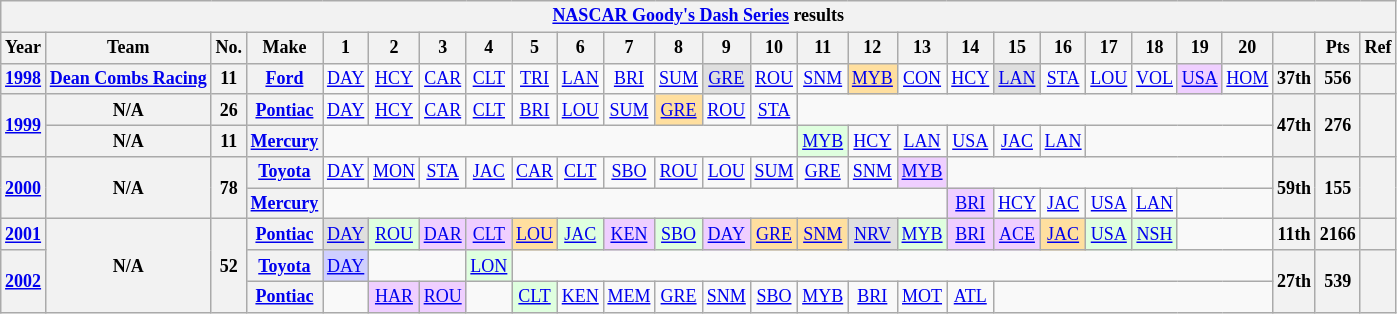<table class="wikitable" style="text-align:center; font-size:75%">
<tr>
<th colspan=32><a href='#'>NASCAR Goody's Dash Series</a> results</th>
</tr>
<tr>
<th>Year</th>
<th>Team</th>
<th>No.</th>
<th>Make</th>
<th>1</th>
<th>2</th>
<th>3</th>
<th>4</th>
<th>5</th>
<th>6</th>
<th>7</th>
<th>8</th>
<th>9</th>
<th>10</th>
<th>11</th>
<th>12</th>
<th>13</th>
<th>14</th>
<th>15</th>
<th>16</th>
<th>17</th>
<th>18</th>
<th>19</th>
<th>20</th>
<th></th>
<th>Pts</th>
<th>Ref</th>
</tr>
<tr>
<th><a href='#'>1998</a></th>
<th><a href='#'>Dean Combs Racing</a></th>
<th>11</th>
<th><a href='#'>Ford</a></th>
<td><a href='#'>DAY</a></td>
<td><a href='#'>HCY</a></td>
<td><a href='#'>CAR</a></td>
<td><a href='#'>CLT</a></td>
<td><a href='#'>TRI</a></td>
<td><a href='#'>LAN</a></td>
<td><a href='#'>BRI</a></td>
<td><a href='#'>SUM</a></td>
<td style="background:#DFDFDF;"><a href='#'>GRE</a><br></td>
<td><a href='#'>ROU</a></td>
<td><a href='#'>SNM</a></td>
<td style="background:#FFDF9F;"><a href='#'>MYB</a><br></td>
<td><a href='#'>CON</a></td>
<td><a href='#'>HCY</a></td>
<td style="background:#DFDFDF;"><a href='#'>LAN</a><br></td>
<td><a href='#'>STA</a></td>
<td><a href='#'>LOU</a></td>
<td><a href='#'>VOL</a></td>
<td style="background:#EFCFFF;"><a href='#'>USA</a><br></td>
<td><a href='#'>HOM</a></td>
<th>37th</th>
<th>556</th>
<th></th>
</tr>
<tr>
<th rowspan=2><a href='#'>1999</a></th>
<th>N/A</th>
<th>26</th>
<th><a href='#'>Pontiac</a></th>
<td><a href='#'>DAY</a></td>
<td><a href='#'>HCY</a></td>
<td><a href='#'>CAR</a></td>
<td><a href='#'>CLT</a></td>
<td><a href='#'>BRI</a></td>
<td><a href='#'>LOU</a></td>
<td><a href='#'>SUM</a></td>
<td style="background:#FFDF9F;"><a href='#'>GRE</a><br></td>
<td><a href='#'>ROU</a></td>
<td><a href='#'>STA</a></td>
<td colspan=10></td>
<th rowspan=2>47th</th>
<th rowspan=2>276</th>
<th rowspan=2></th>
</tr>
<tr>
<th>N/A</th>
<th>11</th>
<th><a href='#'>Mercury</a></th>
<td colspan=10></td>
<td style="background:#DFFFDF;"><a href='#'>MYB</a><br></td>
<td><a href='#'>HCY</a></td>
<td><a href='#'>LAN</a></td>
<td><a href='#'>USA</a></td>
<td><a href='#'>JAC</a></td>
<td><a href='#'>LAN</a></td>
<td colspan=4></td>
</tr>
<tr>
<th rowspan=2><a href='#'>2000</a></th>
<th rowspan=2>N/A</th>
<th rowspan=2>78</th>
<th><a href='#'>Toyota</a></th>
<td><a href='#'>DAY</a></td>
<td><a href='#'>MON</a></td>
<td><a href='#'>STA</a></td>
<td><a href='#'>JAC</a></td>
<td><a href='#'>CAR</a></td>
<td><a href='#'>CLT</a></td>
<td><a href='#'>SBO</a></td>
<td><a href='#'>ROU</a></td>
<td><a href='#'>LOU</a></td>
<td><a href='#'>SUM</a></td>
<td><a href='#'>GRE</a></td>
<td><a href='#'>SNM</a></td>
<td style="background:#EFCFFF;"><a href='#'>MYB</a><br></td>
<td colspan=7></td>
<th rowspan=2>59th</th>
<th rowspan=2>155</th>
<th rowspan=2></th>
</tr>
<tr>
<th><a href='#'>Mercury</a></th>
<td colspan=13></td>
<td style="background:#EFCFFF;"><a href='#'>BRI</a><br></td>
<td><a href='#'>HCY</a></td>
<td><a href='#'>JAC</a></td>
<td><a href='#'>USA</a></td>
<td><a href='#'>LAN</a></td>
<td colspan=2></td>
</tr>
<tr>
<th><a href='#'>2001</a></th>
<th rowspan=3>N/A</th>
<th rowspan=3>52</th>
<th><a href='#'>Pontiac</a></th>
<td style="background:#DFDFDF;"><a href='#'>DAY</a><br></td>
<td style="background:#DFFFDF;"><a href='#'>ROU</a><br></td>
<td style="background:#EFCFFF;"><a href='#'>DAR</a><br></td>
<td style="background:#EFCFFF;"><a href='#'>CLT</a><br></td>
<td style="background:#FFDF9F;"><a href='#'>LOU</a><br></td>
<td style="background:#DFFFDF;"><a href='#'>JAC</a><br></td>
<td style="background:#EFCFFF;"><a href='#'>KEN</a><br></td>
<td style="background:#DFFFDF;"><a href='#'>SBO</a><br></td>
<td style="background:#EFCFFF;"><a href='#'>DAY</a><br></td>
<td style="background:#FFDF9F;"><a href='#'>GRE</a><br></td>
<td style="background:#FFDF9F;"><a href='#'>SNM</a><br></td>
<td style="background:#DFDFDF;"><a href='#'>NRV</a><br></td>
<td style="background:#DFFFDF;"><a href='#'>MYB</a><br></td>
<td style="background:#EFCFFF;"><a href='#'>BRI</a><br></td>
<td style="background:#EFCFFF;"><a href='#'>ACE</a><br></td>
<td style="background:#FFDF9F;"><a href='#'>JAC</a><br></td>
<td style="background:#DFFFDF;"><a href='#'>USA</a><br></td>
<td style="background:#DFFFDF;"><a href='#'>NSH</a><br></td>
<td colspan=2></td>
<th>11th</th>
<th>2166</th>
<th></th>
</tr>
<tr>
<th rowspan=2><a href='#'>2002</a></th>
<th><a href='#'>Toyota</a></th>
<td style="background:#CFCFFF;"><a href='#'>DAY</a><br></td>
<td colspan=2></td>
<td style="background:#DFFFDF;"><a href='#'>LON</a><br></td>
<td colspan=16></td>
<th rowspan=2>27th</th>
<th rowspan=2>539</th>
<th rowspan=2></th>
</tr>
<tr>
<th><a href='#'>Pontiac</a></th>
<td></td>
<td style="background:#EFCFFF;"><a href='#'>HAR</a><br></td>
<td style="background:#EFCFFF;"><a href='#'>ROU</a><br></td>
<td></td>
<td style="background:#DFFFDF;"><a href='#'>CLT</a><br></td>
<td><a href='#'>KEN</a></td>
<td><a href='#'>MEM</a></td>
<td><a href='#'>GRE</a></td>
<td><a href='#'>SNM</a></td>
<td><a href='#'>SBO</a></td>
<td><a href='#'>MYB</a></td>
<td><a href='#'>BRI</a></td>
<td><a href='#'>MOT</a></td>
<td><a href='#'>ATL</a></td>
<td colspan=6></td>
</tr>
</table>
